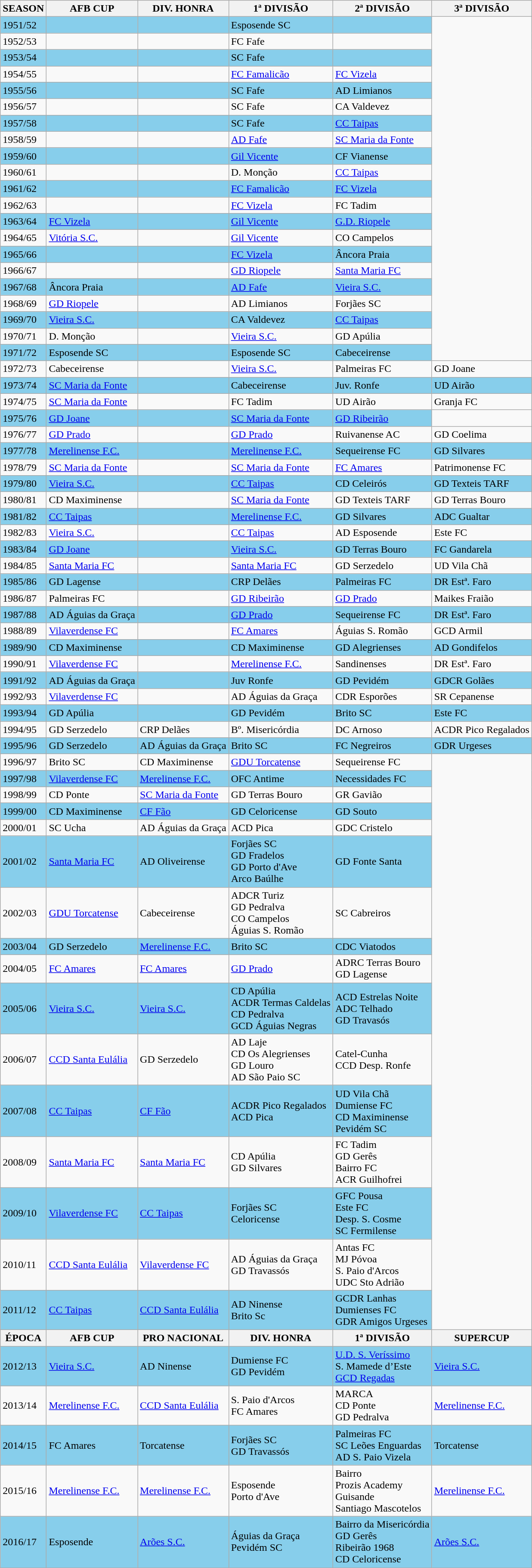<table class="wikitable">
<tr>
<th>SEASON</th>
<th>AFB CUP</th>
<th>DIV. HONRA</th>
<th>1ª DIVISÃO</th>
<th>2ª DIVISÃO</th>
<th>3ª DIVISÃO</th>
</tr>
<tr bgcolor="#87CEEB">
<td>1951/52</td>
<td></td>
<td></td>
<td>Esposende SC</td>
<td></td>
</tr>
<tr>
<td>1952/53</td>
<td></td>
<td></td>
<td>FC Fafe</td>
<td></td>
</tr>
<tr bgcolor="#87CEEB">
<td>1953/54</td>
<td></td>
<td></td>
<td>SC Fafe</td>
<td></td>
</tr>
<tr>
<td>1954/55</td>
<td></td>
<td></td>
<td><a href='#'>FC Famalicão</a></td>
<td><a href='#'>FC Vizela</a></td>
</tr>
<tr bgcolor="#87CEEB">
<td>1955/56</td>
<td></td>
<td></td>
<td>SC Fafe</td>
<td>AD Limianos</td>
</tr>
<tr>
<td>1956/57</td>
<td></td>
<td></td>
<td>SC Fafe</td>
<td>CA Valdevez</td>
</tr>
<tr bgcolor="#87CEEB">
<td>1957/58</td>
<td></td>
<td></td>
<td>SC Fafe</td>
<td><a href='#'>CC Taipas</a></td>
</tr>
<tr>
<td>1958/59</td>
<td></td>
<td></td>
<td><a href='#'>AD Fafe</a></td>
<td><a href='#'>SC Maria da Fonte</a></td>
</tr>
<tr bgcolor="#87CEEB">
<td>1959/60</td>
<td></td>
<td></td>
<td><a href='#'>Gil Vicente</a></td>
<td>CF Vianense</td>
</tr>
<tr>
<td>1960/61</td>
<td></td>
<td></td>
<td>D. Monção</td>
<td><a href='#'>CC Taipas</a></td>
</tr>
<tr bgcolor="#87CEEB">
<td>1961/62</td>
<td></td>
<td></td>
<td><a href='#'>FC Famalicão</a></td>
<td><a href='#'>FC Vizela</a></td>
</tr>
<tr>
<td>1962/63</td>
<td></td>
<td></td>
<td><a href='#'>FC Vizela</a></td>
<td>FC Tadim</td>
</tr>
<tr bgcolor="#87CEEB">
<td>1963/64</td>
<td><a href='#'>FC Vizela</a></td>
<td></td>
<td><a href='#'>Gil Vicente</a></td>
<td><a href='#'>G.D. Riopele</a></td>
</tr>
<tr>
<td>1964/65</td>
<td><a href='#'>Vitória S.C.</a></td>
<td></td>
<td><a href='#'>Gil Vicente</a></td>
<td>CO Campelos</td>
</tr>
<tr bgcolor="#87CEEB">
<td>1965/66</td>
<td></td>
<td></td>
<td><a href='#'>FC Vizela</a></td>
<td>Âncora Praia</td>
</tr>
<tr>
<td>1966/67</td>
<td></td>
<td></td>
<td><a href='#'>GD Riopele</a></td>
<td><a href='#'>Santa Maria FC</a></td>
</tr>
<tr bgcolor="#87CEEB">
<td>1967/68</td>
<td>Âncora Praia</td>
<td></td>
<td><a href='#'>AD Fafe</a></td>
<td><a href='#'>Vieira S.C.</a></td>
</tr>
<tr>
<td>1968/69</td>
<td><a href='#'>GD Riopele</a></td>
<td></td>
<td>AD Limianos</td>
<td>Forjães SC</td>
</tr>
<tr bgcolor="#87CEEB">
<td>1969/70</td>
<td><a href='#'>Vieira S.C.</a></td>
<td></td>
<td>CA Valdevez</td>
<td><a href='#'>CC Taipas</a></td>
</tr>
<tr>
<td>1970/71</td>
<td>D. Monção</td>
<td></td>
<td><a href='#'>Vieira S.C.</a></td>
<td>GD Apúlia</td>
</tr>
<tr bgcolor="#87CEEB">
<td>1971/72</td>
<td>Esposende SC</td>
<td></td>
<td>Esposende SC</td>
<td>Cabeceirense</td>
</tr>
<tr>
<td>1972/73</td>
<td>Cabeceirense</td>
<td></td>
<td><a href='#'>Vieira S.C.</a></td>
<td>Palmeiras FC</td>
<td>GD Joane</td>
</tr>
<tr bgcolor="#87CEEB">
<td>1973/74</td>
<td><a href='#'>SC Maria da Fonte</a></td>
<td></td>
<td>Cabeceirense</td>
<td>Juv. Ronfe</td>
<td>UD Airão</td>
</tr>
<tr>
<td>1974/75</td>
<td><a href='#'>SC Maria da Fonte</a></td>
<td></td>
<td>FC Tadim</td>
<td>UD Airão</td>
<td>Granja FC</td>
</tr>
<tr bgcolor="#87CEEB">
<td>1975/76</td>
<td><a href='#'>GD Joane</a></td>
<td></td>
<td><a href='#'>SC Maria da Fonte</a></td>
<td><a href='#'>GD Ribeirão</a></td>
</tr>
<tr>
<td>1976/77</td>
<td><a href='#'>GD Prado</a></td>
<td></td>
<td><a href='#'>GD Prado</a></td>
<td>Ruivanense AC</td>
<td>GD Coelima</td>
</tr>
<tr bgcolor="#87CEEB">
<td>1977/78</td>
<td><a href='#'>Merelinense F.C.</a></td>
<td></td>
<td><a href='#'>Merelinense F.C.</a></td>
<td>Sequeirense FC</td>
<td>GD Silvares</td>
</tr>
<tr>
<td>1978/79</td>
<td><a href='#'>SC Maria da Fonte</a></td>
<td></td>
<td><a href='#'>SC Maria da Fonte</a></td>
<td><a href='#'>FC Amares</a></td>
<td>Patrimonense FC</td>
</tr>
<tr bgcolor="#87CEEB">
<td>1979/80</td>
<td><a href='#'>Vieira S.C.</a></td>
<td></td>
<td><a href='#'>CC Taipas</a></td>
<td>CD Celeirós</td>
<td>GD Texteis TARF</td>
</tr>
<tr>
<td>1980/81</td>
<td>CD Maximinense</td>
<td></td>
<td><a href='#'>SC Maria da Fonte</a></td>
<td>GD Texteis TARF</td>
<td>GD Terras Bouro</td>
</tr>
<tr bgcolor="#87CEEB">
<td>1981/82</td>
<td><a href='#'>CC Taipas</a></td>
<td></td>
<td><a href='#'>Merelinense F.C.</a></td>
<td>GD Silvares</td>
<td>ADC Gualtar</td>
</tr>
<tr>
<td>1982/83</td>
<td><a href='#'>Vieira S.C.</a></td>
<td></td>
<td><a href='#'>CC Taipas</a></td>
<td>AD Esposende</td>
<td>Este FC</td>
</tr>
<tr bgcolor="#87CEEB">
<td>1983/84</td>
<td><a href='#'>GD Joane</a></td>
<td></td>
<td><a href='#'>Vieira S.C.</a></td>
<td>GD Terras Bouro</td>
<td>FC Gandarela</td>
</tr>
<tr>
<td>1984/85</td>
<td><a href='#'>Santa Maria FC</a></td>
<td></td>
<td><a href='#'>Santa Maria FC</a></td>
<td>GD Serzedelo</td>
<td>UD Vila Chã</td>
</tr>
<tr bgcolor="#87CEEB">
<td>1985/86</td>
<td>GD Lagense</td>
<td></td>
<td>CRP Delães</td>
<td>Palmeiras FC</td>
<td>DR Estª. Faro</td>
</tr>
<tr>
<td>1986/87</td>
<td>Palmeiras FC</td>
<td></td>
<td><a href='#'>GD Ribeirão</a></td>
<td><a href='#'>GD Prado</a></td>
<td>Maikes Fraião</td>
</tr>
<tr bgcolor="#87CEEB">
<td>1987/88</td>
<td>AD Águias da Graça</td>
<td></td>
<td><a href='#'>GD Prado</a></td>
<td>Sequeirense FC</td>
<td>DR Estª. Faro</td>
</tr>
<tr>
<td>1988/89</td>
<td><a href='#'>Vilaverdense FC</a></td>
<td></td>
<td><a href='#'>FC Amares</a></td>
<td>Águias S. Romão</td>
<td>GCD Armil</td>
</tr>
<tr bgcolor="#87CEEB">
<td>1989/90</td>
<td>CD Maximinense</td>
<td></td>
<td>CD Maximinense</td>
<td>GD Alegrienses</td>
<td>AD Gondifelos</td>
</tr>
<tr>
<td>1990/91</td>
<td><a href='#'>Vilaverdense FC</a></td>
<td></td>
<td><a href='#'>Merelinense F.C.</a></td>
<td>Sandinenses</td>
<td>DR Estª. Faro</td>
</tr>
<tr bgcolor="#87CEEB">
<td>1991/92</td>
<td>AD Águias da Graça</td>
<td></td>
<td>Juv Ronfe</td>
<td>GD Pevidém</td>
<td>GDCR Golães</td>
</tr>
<tr>
<td>1992/93</td>
<td><a href='#'>Vilaverdense FC</a></td>
<td></td>
<td>AD Águias da Graça</td>
<td>CDR Esporões</td>
<td>SR Cepanense</td>
</tr>
<tr bgcolor="#87CEEB">
<td>1993/94</td>
<td>GD Apúlia</td>
<td></td>
<td>GD Pevidém</td>
<td>Brito SC</td>
<td>Este FC</td>
</tr>
<tr>
<td>1994/95</td>
<td>GD Serzedelo</td>
<td>CRP Delães</td>
<td>Bº. Misericórdia</td>
<td>DC Arnoso</td>
<td>ACDR Pico Regalados</td>
</tr>
<tr bgcolor="#87CEEB">
<td>1995/96</td>
<td>GD Serzedelo</td>
<td>AD Águias da Graça</td>
<td>Brito SC</td>
<td>FC Negreiros</td>
<td>GDR Urgeses</td>
</tr>
<tr>
<td>1996/97</td>
<td>Brito SC</td>
<td>CD Maximinense</td>
<td><a href='#'>GDU Torcatense</a></td>
<td>Sequeirense FC</td>
</tr>
<tr bgcolor="#87CEEB">
<td>1997/98</td>
<td><a href='#'>Vilaverdense FC</a></td>
<td><a href='#'>Merelinense F.C.</a></td>
<td>OFC Antime</td>
<td>Necessidades FC</td>
</tr>
<tr>
<td>1998/99</td>
<td>CD Ponte</td>
<td><a href='#'>SC Maria da Fonte</a></td>
<td>GD Terras Bouro</td>
<td>GR Gavião</td>
</tr>
<tr bgcolor="#87CEEB">
<td>1999/00</td>
<td>CD Maximinense</td>
<td><a href='#'>CF Fão</a></td>
<td>GD Celoricense</td>
<td>GD Souto</td>
</tr>
<tr>
<td>2000/01</td>
<td>SC Ucha</td>
<td>AD Águias da Graça</td>
<td>ACD Pica</td>
<td>GDC Cristelo</td>
</tr>
<tr bgcolor="#87CEEB">
<td>2001/02</td>
<td><a href='#'>Santa Maria FC</a></td>
<td>AD Oliveirense</td>
<td>Forjães SC<br>GD Fradelos<br>GD Porto d'Ave<br>Arco Baúlhe</td>
<td>GD Fonte Santa</td>
</tr>
<tr>
<td>2002/03</td>
<td><a href='#'>GDU Torcatense</a></td>
<td>Cabeceirense</td>
<td>ADCR Turiz<br>GD Pedralva<br>CO Campelos<br>Águias S. Romão</td>
<td>SC Cabreiros</td>
</tr>
<tr bgcolor="#87CEEB">
<td>2003/04</td>
<td>GD Serzedelo</td>
<td><a href='#'>Merelinense F.C.</a></td>
<td>Brito SC</td>
<td>CDC Viatodos</td>
</tr>
<tr>
<td>2004/05</td>
<td><a href='#'>FC Amares</a></td>
<td><a href='#'>FC Amares</a></td>
<td><a href='#'>GD Prado</a></td>
<td>ADRC Terras Bouro<br>GD Lagense</td>
</tr>
<tr bgcolor="#87CEEB">
<td>2005/06</td>
<td><a href='#'>Vieira S.C.</a></td>
<td><a href='#'>Vieira S.C.</a></td>
<td>CD Apúlia<br>ACDR Termas Caldelas<br>CD Pedralva<br>GCD Águias Negras</td>
<td>ACD Estrelas Noite<br>ADC Telhado<br>GD Travasós</td>
</tr>
<tr>
<td>2006/07</td>
<td><a href='#'>CCD Santa Eulália</a></td>
<td>GD Serzedelo</td>
<td>AD Laje<br>CD Os Alegrienses<br>GD Louro<br>AD São Paio SC</td>
<td>Catel-Cunha<br>CCD Desp. Ronfe</td>
</tr>
<tr bgcolor="#87CEEB">
<td>2007/08</td>
<td><a href='#'>CC Taipas</a></td>
<td><a href='#'>CF Fão</a></td>
<td>ACDR Pico Regalados<br>ACD Pica</td>
<td>UD Vila Chã<br>Dumiense FC<br>CD Maximinense<br>Pevidém SC</td>
</tr>
<tr>
<td>2008/09</td>
<td><a href='#'>Santa Maria FC</a></td>
<td><a href='#'>Santa Maria FC</a></td>
<td>CD Apúlia<br>GD Silvares</td>
<td>FC Tadim<br>GD Gerês<br>Bairro FC<br>ACR Guilhofrei</td>
</tr>
<tr bgcolor="#87CEEB">
<td>2009/10</td>
<td><a href='#'>Vilaverdense FC</a></td>
<td><a href='#'>CC Taipas</a></td>
<td>Forjães SC<br>Celoricense</td>
<td>GFC Pousa<br>Este FC<br>Desp. S. Cosme<br>SC Fermilense</td>
</tr>
<tr>
<td>2010/11</td>
<td><a href='#'>CCD Santa Eulália</a></td>
<td><a href='#'>Vilaverdense FC</a></td>
<td>AD Águias da Graça<br>GD Travassós</td>
<td>Antas FC<br>MJ Póvoa<br>S. Paio d'Arcos<br>UDC Sto Adrião</td>
</tr>
<tr bgcolor="#87CEEB">
<td>2011/12</td>
<td><a href='#'>CC Taipas</a></td>
<td><a href='#'>CCD Santa Eulália</a></td>
<td>AD Ninense<br>Brito Sc</td>
<td>GCDR Lanhas<br>Dumienses FC<br>GDR Amigos Urgeses</td>
</tr>
<tr>
<th>ÉPOCA</th>
<th>AFB CUP</th>
<th>PRO NACIONAL</th>
<th>DIV. HONRA</th>
<th>1ª DIVISÃO</th>
<th>SUPERCUP</th>
</tr>
<tr bgcolor="#87CEEB">
<td>2012/13</td>
<td><a href='#'>Vieira S.C.</a></td>
<td>AD Ninense</td>
<td>Dumiense FC<br>GD Pevidém</td>
<td><a href='#'>U.D. S. Veríssimo</a><br>S. Mamede d’Este<br><a href='#'>GCD Regadas</a></td>
<td><a href='#'>Vieira S.C.</a></td>
</tr>
<tr>
<td>2013/14</td>
<td><a href='#'>Merelinense F.C.</a></td>
<td><a href='#'>CCD Santa Eulália</a></td>
<td>S. Paio d'Arcos<br>FC Amares</td>
<td>MARCA<br>CD Ponte<br>GD Pedralva</td>
<td><a href='#'>Merelinense F.C.</a></td>
</tr>
<tr bgcolor="#87CEEB">
<td>2014/15</td>
<td>FC Amares</td>
<td>Torcatense</td>
<td>Forjães SC<br>GD Travassós</td>
<td>Palmeiras FC<br>SC Leões Enguardas<br>AD S. Paio Vizela</td>
<td>Torcatense</td>
</tr>
<tr>
<td>2015/16</td>
<td><a href='#'>Merelinense F.C.</a></td>
<td><a href='#'>Merelinense F.C.</a></td>
<td>Esposende<br>Porto d'Ave</td>
<td>Bairro<br>Prozis Academy<br>Guisande<br>Santiago Mascotelos</td>
<td><a href='#'>Merelinense F.C.</a></td>
</tr>
<tr bgcolor="#87CEEB">
<td>2016/17</td>
<td>Esposende</td>
<td><a href='#'>Arões S.C.</a></td>
<td>Águias da Graça<br>Pevidém SC</td>
<td>Bairro da Misericórdia<br>GD Gerês<br>Ribeirão 1968<br>CD Celoricense</td>
<td><a href='#'>Arões S.C.</a></td>
</tr>
</table>
